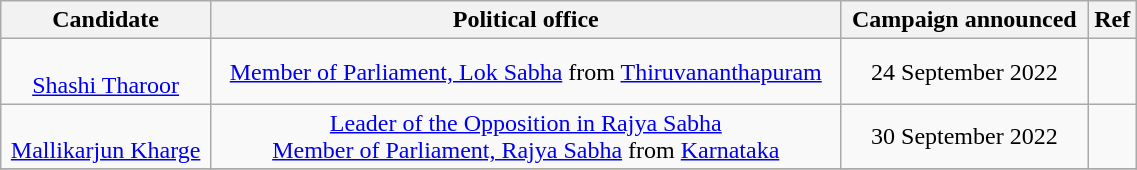<table class="wikitable" width="60%" style="text-align:center">
<tr>
<th>Candidate</th>
<th>Political office</th>
<th>Campaign announced<br></th>
<th>Ref</th>
</tr>
<tr>
<td><br><a href='#'>Shashi Tharoor</a></td>
<td><a href='#'>Member of Parliament, Lok Sabha</a> from <a href='#'>Thiruvananthapuram</a> </td>
<td>24 September 2022<br></td>
<td></td>
</tr>
<tr>
<td><br> <a href='#'>Mallikarjun Kharge</a></td>
<td><a href='#'>Leader of the Opposition in Rajya Sabha</a> <br> <a href='#'>Member of Parliament, Rajya Sabha</a> from <a href='#'>Karnataka</a> </td>
<td>30 September 2022<br></td>
<td></td>
</tr>
<tr>
</tr>
</table>
